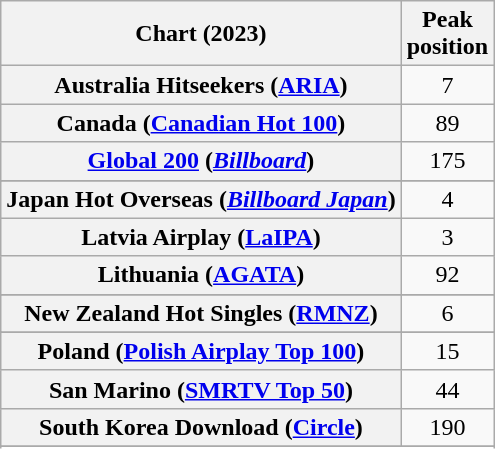<table class="wikitable sortable plainrowheaders" style="text-align:center">
<tr>
<th scope="col">Chart (2023)</th>
<th scope="col">Peak<br>position</th>
</tr>
<tr>
<th scope="row">Australia Hitseekers (<a href='#'>ARIA</a>)</th>
<td>7</td>
</tr>
<tr>
<th scope="row">Canada (<a href='#'>Canadian Hot 100</a>)</th>
<td>89</td>
</tr>
<tr>
<th scope="row"><a href='#'>Global 200</a> (<em><a href='#'>Billboard</a></em>)</th>
<td>175</td>
</tr>
<tr>
</tr>
<tr>
<th scope="row">Japan Hot Overseas (<em><a href='#'>Billboard Japan</a></em>)</th>
<td>4</td>
</tr>
<tr>
<th scope="row">Latvia Airplay (<a href='#'>LaIPA</a>)</th>
<td>3</td>
</tr>
<tr>
<th scope="row">Lithuania (<a href='#'>AGATA</a>)</th>
<td>92</td>
</tr>
<tr>
</tr>
<tr>
<th scope="row">New Zealand Hot Singles (<a href='#'>RMNZ</a>)</th>
<td>6</td>
</tr>
<tr>
</tr>
<tr>
<th scope="row">Poland (<a href='#'>Polish Airplay Top 100</a>)</th>
<td>15</td>
</tr>
<tr>
<th scope="row">San Marino (<a href='#'>SMRTV Top 50</a>)</th>
<td>44</td>
</tr>
<tr>
<th scope="row">South Korea Download (<a href='#'>Circle</a>)</th>
<td>190</td>
</tr>
<tr>
</tr>
<tr>
</tr>
</table>
